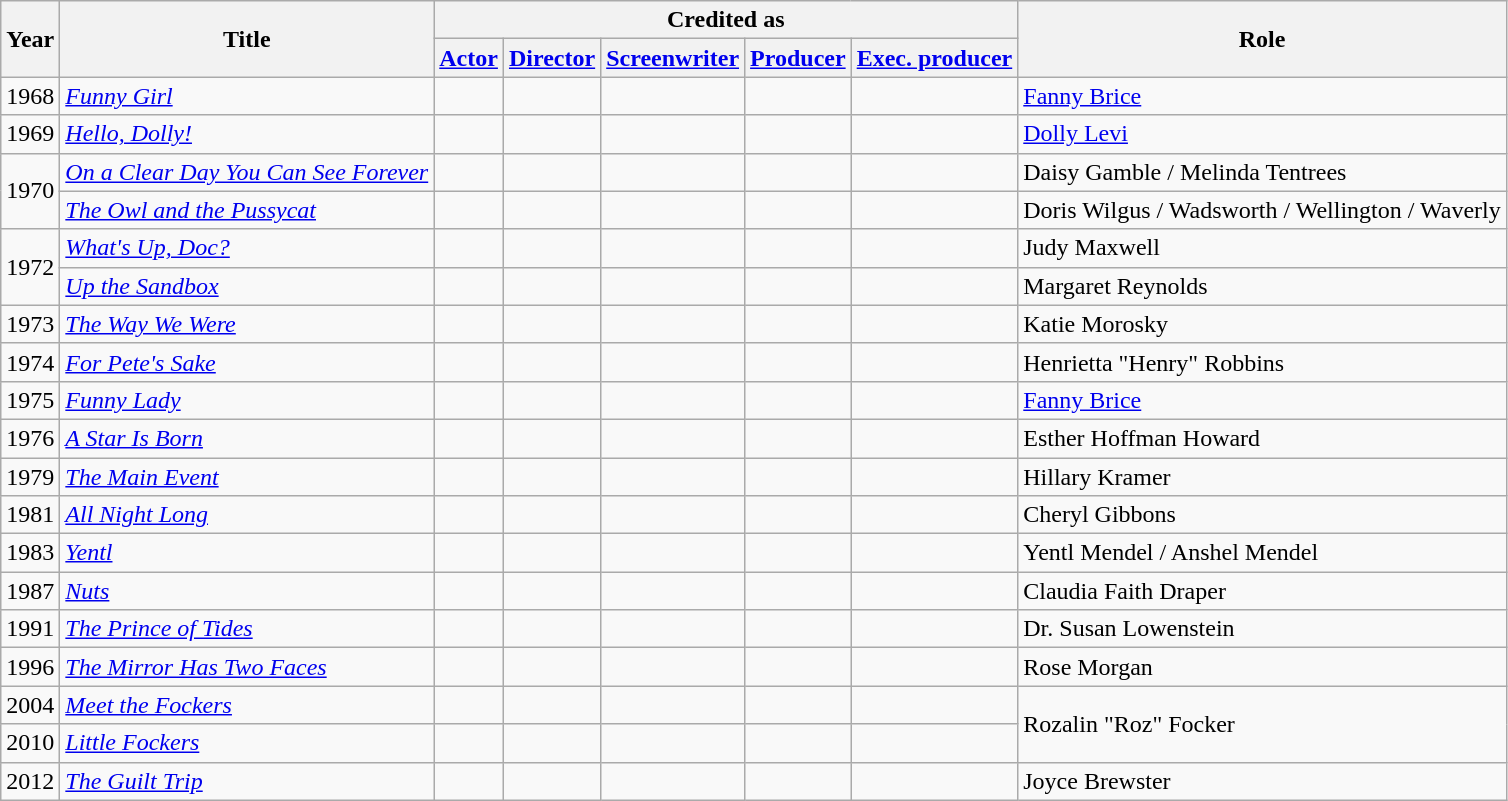<table class="wikitable plainrowheaders sortable">
<tr>
<th rowspan="2" scope="col">Year</th>
<th rowspan="2" scope="col">Title</th>
<th colspan="5" scope="col">Credited as</th>
<th rowspan="2" scope="col">Role</th>
</tr>
<tr>
<th><a href='#'>Actor</a></th>
<th><a href='#'>Director</a></th>
<th><a href='#'>Screenwriter</a></th>
<th><a href='#'>Producer</a></th>
<th><a href='#'>Exec. producer</a></th>
</tr>
<tr>
<td>1968</td>
<td><em><a href='#'>Funny Girl</a></em></td>
<td></td>
<td></td>
<td></td>
<td></td>
<td></td>
<td><a href='#'>Fanny Brice</a></td>
</tr>
<tr>
<td>1969</td>
<td><em><a href='#'>Hello, Dolly!</a></em></td>
<td></td>
<td></td>
<td></td>
<td></td>
<td></td>
<td><a href='#'>Dolly Levi</a></td>
</tr>
<tr>
<td rowspan="2">1970</td>
<td><em><a href='#'>On a Clear Day You Can See Forever</a></em></td>
<td></td>
<td></td>
<td></td>
<td></td>
<td></td>
<td>Daisy Gamble / Melinda Tentrees</td>
</tr>
<tr>
<td><em><a href='#'>The Owl and the Pussycat</a></em></td>
<td></td>
<td></td>
<td></td>
<td></td>
<td></td>
<td>Doris Wilgus / Wadsworth / Wellington / Waverly</td>
</tr>
<tr>
<td rowspan="2">1972</td>
<td><em><a href='#'>What's Up, Doc?</a></em></td>
<td></td>
<td></td>
<td></td>
<td></td>
<td></td>
<td>Judy Maxwell</td>
</tr>
<tr>
<td><em><a href='#'>Up the Sandbox</a></em></td>
<td></td>
<td></td>
<td></td>
<td></td>
<td></td>
<td>Margaret Reynolds</td>
</tr>
<tr>
<td>1973</td>
<td><em><a href='#'>The Way We Were</a></em></td>
<td></td>
<td></td>
<td></td>
<td></td>
<td></td>
<td>Katie Morosky</td>
</tr>
<tr>
<td>1974</td>
<td><em><a href='#'>For Pete's Sake</a></em></td>
<td></td>
<td></td>
<td></td>
<td></td>
<td></td>
<td>Henrietta "Henry" Robbins</td>
</tr>
<tr>
<td>1975</td>
<td><em><a href='#'>Funny Lady</a></em></td>
<td></td>
<td></td>
<td></td>
<td></td>
<td></td>
<td><a href='#'>Fanny Brice</a></td>
</tr>
<tr>
<td>1976</td>
<td><em><a href='#'>A Star Is Born</a></em></td>
<td></td>
<td></td>
<td></td>
<td></td>
<td></td>
<td>Esther Hoffman Howard</td>
</tr>
<tr>
<td>1979</td>
<td><em><a href='#'>The Main Event</a></em></td>
<td></td>
<td></td>
<td></td>
<td></td>
<td></td>
<td>Hillary Kramer</td>
</tr>
<tr>
<td>1981</td>
<td><em><a href='#'>All Night Long</a></em></td>
<td></td>
<td></td>
<td></td>
<td></td>
<td></td>
<td>Cheryl Gibbons</td>
</tr>
<tr>
<td>1983</td>
<td><em><a href='#'>Yentl</a></em></td>
<td></td>
<td></td>
<td></td>
<td></td>
<td></td>
<td>Yentl Mendel / Anshel Mendel</td>
</tr>
<tr>
<td>1987</td>
<td><em><a href='#'>Nuts</a></em></td>
<td></td>
<td></td>
<td></td>
<td></td>
<td></td>
<td>Claudia Faith Draper</td>
</tr>
<tr>
<td>1991</td>
<td><em><a href='#'>The Prince of Tides</a></em></td>
<td></td>
<td></td>
<td></td>
<td></td>
<td></td>
<td>Dr. Susan Lowenstein</td>
</tr>
<tr>
<td>1996</td>
<td><em><a href='#'>The Mirror Has Two Faces</a></em></td>
<td></td>
<td></td>
<td></td>
<td></td>
<td></td>
<td>Rose Morgan</td>
</tr>
<tr>
<td>2004</td>
<td><em><a href='#'>Meet the Fockers</a></em></td>
<td></td>
<td></td>
<td></td>
<td></td>
<td></td>
<td rowspan="2">Rozalin "Roz" Focker</td>
</tr>
<tr>
<td>2010</td>
<td><em><a href='#'>Little Fockers</a></em></td>
<td></td>
<td></td>
<td></td>
<td></td>
<td></td>
</tr>
<tr>
<td>2012</td>
<td><em><a href='#'>The Guilt Trip</a></em></td>
<td></td>
<td></td>
<td></td>
<td></td>
<td></td>
<td>Joyce Brewster</td>
</tr>
</table>
